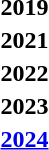<table>
<tr>
<th>2019</th>
<td></td>
<td></td>
<td><br></td>
</tr>
<tr>
<th>2021</th>
<td></td>
<td></td>
<td></td>
</tr>
<tr>
<th>2022</th>
<td></td>
<td></td>
<td></td>
</tr>
<tr>
<th>2023</th>
<td></td>
<td></td>
<td></td>
</tr>
<tr>
<th><a href='#'>2024</a></th>
<td></td>
<td></td>
<td></td>
</tr>
</table>
